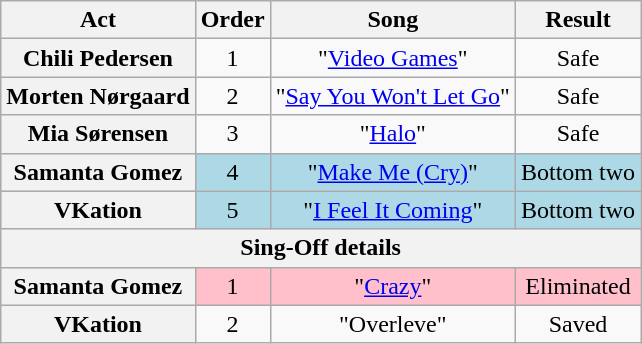<table class="wikitable plainrowheaders" style="text-align:center;">
<tr>
<th scope="col">Act</th>
<th scope="col">Order</th>
<th scope="col">Song</th>
<th scope="col">Result</th>
</tr>
<tr>
<th scope=row>Chili Pedersen</th>
<td>1</td>
<td>"<a href='#'>Video Games</a>"</td>
<td>Safe</td>
</tr>
<tr>
<th scope=row>Morten Nørgaard</th>
<td>2</td>
<td>"<a href='#'>Say You Won't Let Go</a>"</td>
<td>Safe</td>
</tr>
<tr>
<th scope=row>Mia Sørensen</th>
<td>3</td>
<td>"<a href='#'>Halo</a>"</td>
<td>Safe</td>
</tr>
<tr style="background:lightblue;">
<th scope=row>Samanta Gomez</th>
<td>4</td>
<td>"<a href='#'>Make Me (Cry)</a>"</td>
<td>Bottom two</td>
</tr>
<tr style="background:lightblue;">
<th scope=row>VKation</th>
<td>5</td>
<td>"<a href='#'>I Feel It Coming</a>"</td>
<td>Bottom two</td>
</tr>
<tr>
<th colspan="4">Sing-Off details</th>
</tr>
<tr style="background:pink;">
<th scope="row">Samanta Gomez</th>
<td>1</td>
<td>"<a href='#'>Crazy</a>"</td>
<td>Eliminated</td>
</tr>
<tr>
<th scope="row">VKation</th>
<td>2</td>
<td>"Overleve"</td>
<td>Saved</td>
</tr>
</table>
